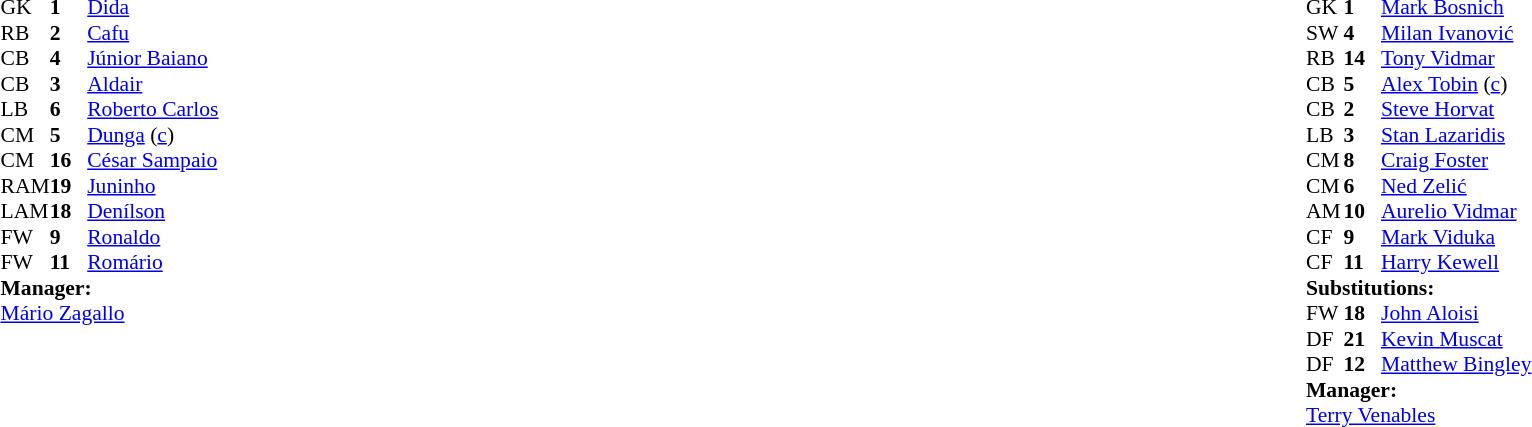<table width="100%">
<tr>
<td valign="top" width="50%"><br><table style="font-size: 90%" cellspacing="0" cellpadding="0">
<tr>
<td colspan="4"></td>
</tr>
<tr>
<th width="25"></th>
<th width="25"></th>
</tr>
<tr>
<td>GK</td>
<td><strong>1</strong></td>
<td><a href='#'>Dida</a></td>
</tr>
<tr>
<td>RB</td>
<td><strong>2</strong></td>
<td><a href='#'>Cafu</a></td>
</tr>
<tr>
<td>CB</td>
<td><strong>4</strong></td>
<td><a href='#'>Júnior Baiano</a></td>
</tr>
<tr>
<td>CB</td>
<td><strong>3</strong></td>
<td><a href='#'>Aldair</a></td>
</tr>
<tr>
<td>LB</td>
<td><strong>6</strong></td>
<td><a href='#'>Roberto Carlos</a></td>
</tr>
<tr>
<td>CM</td>
<td><strong>5</strong></td>
<td><a href='#'>Dunga</a> (<a href='#'>c</a>)</td>
</tr>
<tr>
<td>CM</td>
<td><strong>16</strong></td>
<td><a href='#'>César Sampaio</a></td>
</tr>
<tr>
<td>RAM</td>
<td><strong>19</strong></td>
<td><a href='#'>Juninho</a></td>
</tr>
<tr>
<td>LAM</td>
<td><strong>18</strong></td>
<td><a href='#'>Denílson</a></td>
</tr>
<tr>
<td>FW</td>
<td><strong>9</strong></td>
<td><a href='#'>Ronaldo</a></td>
<td></td>
</tr>
<tr>
<td>FW</td>
<td><strong>11</strong></td>
<td><a href='#'>Romário</a></td>
</tr>
<tr>
<td colspan=3><strong>Manager:</strong></td>
</tr>
<tr>
<td colspan="4"><a href='#'>Mário Zagallo</a></td>
</tr>
</table>
</td>
<td valign="top"></td>
<td valign="top" width="50%"><br><table style="font-size: 90%" cellspacing="0" cellpadding="0" align=center>
<tr>
<td colspan="4"></td>
</tr>
<tr>
<th width="25"></th>
<th width="25"></th>
</tr>
<tr>
<td>GK</td>
<td><strong>1</strong></td>
<td><a href='#'>Mark Bosnich</a></td>
</tr>
<tr>
<td>SW</td>
<td><strong>4</strong></td>
<td><a href='#'>Milan Ivanović</a></td>
</tr>
<tr>
<td>RB</td>
<td><strong>14</strong></td>
<td><a href='#'>Tony Vidmar</a></td>
<td></td>
<td></td>
</tr>
<tr>
<td>CB</td>
<td><strong>5</strong></td>
<td><a href='#'>Alex Tobin</a> (<a href='#'>c</a>)</td>
</tr>
<tr>
<td>CB</td>
<td><strong>2</strong></td>
<td><a href='#'>Steve Horvat</a></td>
<td></td>
<td></td>
</tr>
<tr>
<td>LB</td>
<td><strong>3</strong></td>
<td><a href='#'>Stan Lazaridis</a></td>
</tr>
<tr>
<td>CM</td>
<td><strong>8</strong></td>
<td><a href='#'>Craig Foster</a></td>
</tr>
<tr>
<td>CM</td>
<td><strong>6</strong></td>
<td><a href='#'>Ned Zelić</a></td>
</tr>
<tr>
<td>AM</td>
<td><strong>10</strong></td>
<td><a href='#'>Aurelio Vidmar</a></td>
<td></td>
<td></td>
</tr>
<tr>
<td>CF</td>
<td><strong>9</strong></td>
<td><a href='#'>Mark Viduka</a></td>
<td></td>
</tr>
<tr>
<td>CF</td>
<td><strong>11</strong></td>
<td><a href='#'>Harry Kewell</a></td>
</tr>
<tr>
<td colspan=3><strong>Substitutions:</strong></td>
</tr>
<tr>
<td>FW</td>
<td><strong>18</strong></td>
<td><a href='#'>John Aloisi</a></td>
<td></td>
<td></td>
</tr>
<tr>
<td>DF</td>
<td><strong>21</strong></td>
<td><a href='#'>Kevin Muscat</a></td>
<td></td>
<td></td>
</tr>
<tr>
<td>DF</td>
<td><strong>12</strong></td>
<td><a href='#'>Matthew Bingley</a></td>
<td></td>
<td></td>
</tr>
<tr>
<td colspan=3><strong>Manager:</strong></td>
</tr>
<tr>
<td colspan="4"> <a href='#'>Terry Venables</a></td>
</tr>
</table>
</td>
</tr>
</table>
